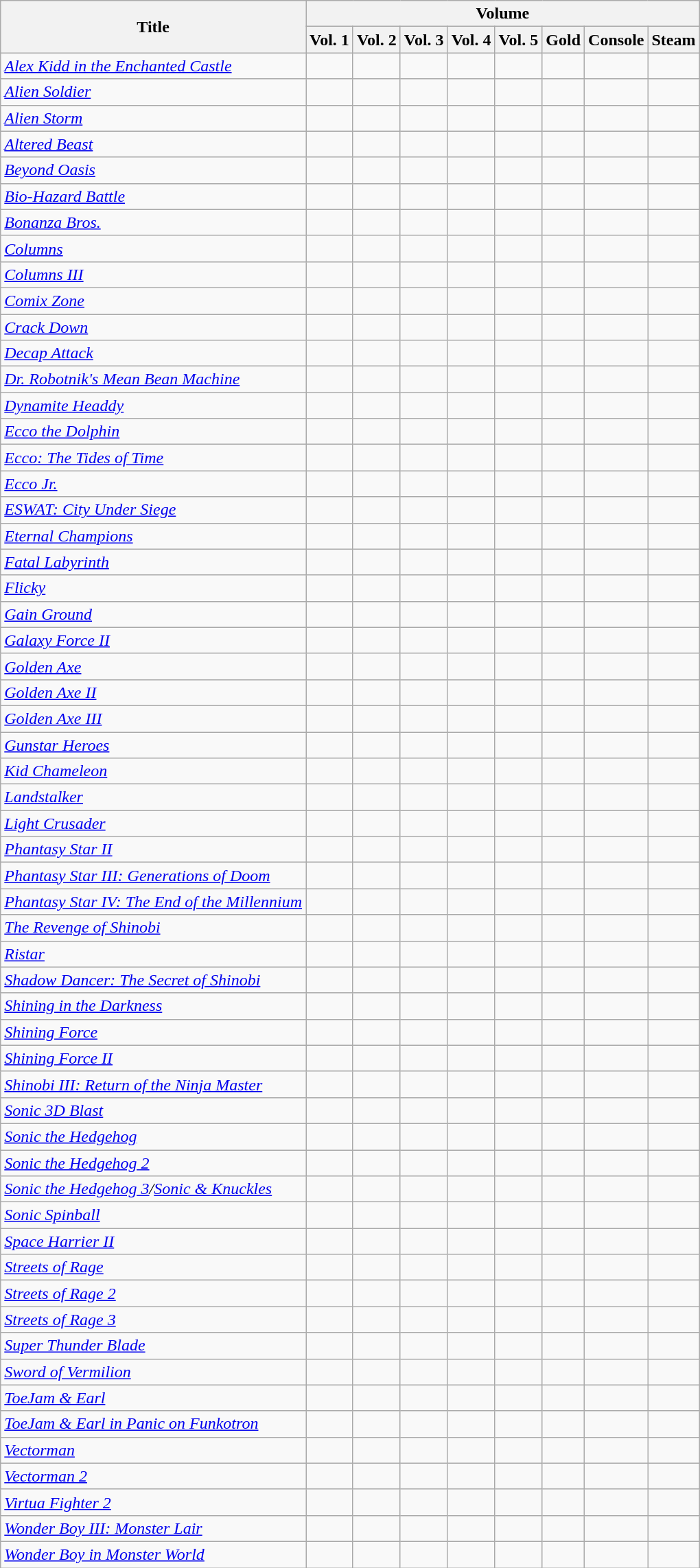<table class="wikitable sortable">
<tr>
<th rowspan="2">Title</th>
<th colspan="8">Volume</th>
</tr>
<tr>
<th>Vol. 1</th>
<th>Vol. 2</th>
<th>Vol. 3</th>
<th>Vol. 4</th>
<th>Vol. 5</th>
<th>Gold</th>
<th>Console</th>
<th>Steam</th>
</tr>
<tr>
<td><em><a href='#'>Alex Kidd in the Enchanted Castle</a></em></td>
<td></td>
<td></td>
<td></td>
<td></td>
<td></td>
<td></td>
<td></td>
<td></td>
</tr>
<tr>
<td><em><a href='#'>Alien Soldier</a></em></td>
<td></td>
<td></td>
<td></td>
<td></td>
<td></td>
<td></td>
<td></td>
<td></td>
</tr>
<tr>
<td><em><a href='#'>Alien Storm</a></em></td>
<td></td>
<td></td>
<td></td>
<td></td>
<td></td>
<td></td>
<td></td>
<td></td>
</tr>
<tr>
<td><em><a href='#'>Altered Beast</a></em></td>
<td></td>
<td></td>
<td></td>
<td></td>
<td></td>
<td></td>
<td></td>
<td></td>
</tr>
<tr>
<td><em><a href='#'>Beyond Oasis</a></em></td>
<td></td>
<td></td>
<td></td>
<td></td>
<td></td>
<td></td>
<td></td>
<td></td>
</tr>
<tr>
<td><em><a href='#'>Bio-Hazard Battle</a></em></td>
<td></td>
<td></td>
<td></td>
<td></td>
<td></td>
<td></td>
<td></td>
<td></td>
</tr>
<tr>
<td><em><a href='#'>Bonanza Bros.</a></em></td>
<td></td>
<td></td>
<td></td>
<td></td>
<td></td>
<td></td>
<td></td>
<td></td>
</tr>
<tr>
<td><em><a href='#'>Columns</a></em></td>
<td></td>
<td></td>
<td></td>
<td></td>
<td></td>
<td></td>
<td></td>
<td></td>
</tr>
<tr>
<td><em><a href='#'>Columns III</a></em></td>
<td></td>
<td></td>
<td></td>
<td></td>
<td></td>
<td></td>
<td></td>
<td></td>
</tr>
<tr>
<td><em><a href='#'>Comix Zone</a></em></td>
<td></td>
<td></td>
<td></td>
<td></td>
<td></td>
<td></td>
<td></td>
<td></td>
</tr>
<tr>
<td><em><a href='#'>Crack Down</a></em></td>
<td></td>
<td></td>
<td></td>
<td></td>
<td></td>
<td></td>
<td></td>
<td></td>
</tr>
<tr>
<td><em><a href='#'>Decap Attack</a></em></td>
<td></td>
<td></td>
<td></td>
<td></td>
<td></td>
<td></td>
<td></td>
<td></td>
</tr>
<tr>
<td><em><a href='#'>Dr. Robotnik's Mean Bean Machine</a></em></td>
<td></td>
<td></td>
<td></td>
<td></td>
<td></td>
<td></td>
<td></td>
<td></td>
</tr>
<tr>
<td><em><a href='#'>Dynamite Headdy</a></em></td>
<td></td>
<td></td>
<td></td>
<td></td>
<td></td>
<td></td>
<td></td>
<td></td>
</tr>
<tr>
<td><em><a href='#'>Ecco the Dolphin</a></em></td>
<td></td>
<td></td>
<td></td>
<td></td>
<td></td>
<td></td>
<td></td>
<td></td>
</tr>
<tr>
<td><em><a href='#'>Ecco: The Tides of Time</a></em></td>
<td></td>
<td></td>
<td></td>
<td></td>
<td></td>
<td></td>
<td></td>
<td></td>
</tr>
<tr>
<td><em><a href='#'>Ecco Jr.</a></em></td>
<td></td>
<td></td>
<td></td>
<td></td>
<td></td>
<td></td>
<td></td>
<td></td>
</tr>
<tr>
<td><em><a href='#'>ESWAT: City Under Siege</a></em></td>
<td></td>
<td></td>
<td></td>
<td></td>
<td></td>
<td></td>
<td></td>
<td></td>
</tr>
<tr>
<td><em><a href='#'>Eternal Champions</a></em></td>
<td></td>
<td></td>
<td></td>
<td></td>
<td></td>
<td></td>
<td></td>
<td></td>
</tr>
<tr>
<td><em><a href='#'>Fatal Labyrinth</a></em></td>
<td></td>
<td></td>
<td></td>
<td></td>
<td></td>
<td></td>
<td></td>
<td></td>
</tr>
<tr>
<td><em><a href='#'>Flicky</a></em></td>
<td></td>
<td></td>
<td></td>
<td></td>
<td></td>
<td></td>
<td></td>
<td></td>
</tr>
<tr>
<td><em><a href='#'>Gain Ground</a></em></td>
<td></td>
<td></td>
<td></td>
<td></td>
<td></td>
<td></td>
<td></td>
<td></td>
</tr>
<tr>
<td><em><a href='#'>Galaxy Force II</a></em></td>
<td></td>
<td></td>
<td></td>
<td></td>
<td></td>
<td></td>
<td></td>
<td></td>
</tr>
<tr>
<td><em><a href='#'>Golden Axe</a></em></td>
<td></td>
<td></td>
<td></td>
<td></td>
<td></td>
<td></td>
<td></td>
<td></td>
</tr>
<tr>
<td><em><a href='#'>Golden Axe II</a></em></td>
<td></td>
<td></td>
<td></td>
<td></td>
<td></td>
<td></td>
<td></td>
<td></td>
</tr>
<tr>
<td><em><a href='#'>Golden Axe III</a></em></td>
<td></td>
<td></td>
<td></td>
<td></td>
<td></td>
<td></td>
<td></td>
<td></td>
</tr>
<tr>
<td><em><a href='#'>Gunstar Heroes</a></em></td>
<td></td>
<td></td>
<td></td>
<td></td>
<td></td>
<td></td>
<td></td>
<td></td>
</tr>
<tr>
<td><em><a href='#'>Kid Chameleon</a></em></td>
<td></td>
<td></td>
<td></td>
<td></td>
<td></td>
<td></td>
<td></td>
<td></td>
</tr>
<tr>
<td><em><a href='#'>Landstalker</a></em></td>
<td></td>
<td></td>
<td></td>
<td></td>
<td></td>
<td></td>
<td></td>
<td></td>
</tr>
<tr>
<td><em><a href='#'>Light Crusader</a></em></td>
<td></td>
<td></td>
<td></td>
<td></td>
<td></td>
<td></td>
<td></td>
<td></td>
</tr>
<tr>
<td><em><a href='#'>Phantasy Star II</a></em></td>
<td></td>
<td></td>
<td></td>
<td></td>
<td></td>
<td></td>
<td></td>
<td></td>
</tr>
<tr>
<td><em><a href='#'>Phantasy Star III: Generations of Doom</a></em></td>
<td></td>
<td></td>
<td></td>
<td></td>
<td></td>
<td></td>
<td></td>
<td></td>
</tr>
<tr>
<td><em><a href='#'>Phantasy Star IV: The End of the Millennium</a></em></td>
<td></td>
<td></td>
<td></td>
<td></td>
<td></td>
<td></td>
<td></td>
<td></td>
</tr>
<tr>
<td><em><a href='#'>The Revenge of Shinobi</a></em></td>
<td></td>
<td></td>
<td></td>
<td></td>
<td></td>
<td></td>
<td></td>
<td></td>
</tr>
<tr>
<td><em><a href='#'>Ristar</a></em></td>
<td></td>
<td></td>
<td></td>
<td></td>
<td></td>
<td></td>
<td></td>
<td></td>
</tr>
<tr>
<td><em><a href='#'>Shadow Dancer: The Secret of Shinobi</a></em></td>
<td></td>
<td></td>
<td></td>
<td></td>
<td></td>
<td></td>
<td></td>
<td></td>
</tr>
<tr>
<td><em><a href='#'>Shining in the Darkness</a></em></td>
<td></td>
<td></td>
<td></td>
<td></td>
<td></td>
<td></td>
<td></td>
<td></td>
</tr>
<tr>
<td><em><a href='#'>Shining Force</a></em></td>
<td></td>
<td></td>
<td></td>
<td></td>
<td></td>
<td></td>
<td></td>
<td></td>
</tr>
<tr>
<td><em><a href='#'>Shining Force II</a></em></td>
<td></td>
<td></td>
<td></td>
<td></td>
<td></td>
<td></td>
<td></td>
<td></td>
</tr>
<tr>
<td><em><a href='#'>Shinobi III: Return of the Ninja Master</a></em></td>
<td></td>
<td></td>
<td></td>
<td></td>
<td></td>
<td></td>
<td></td>
<td></td>
</tr>
<tr>
<td><em><a href='#'>Sonic 3D Blast</a></em></td>
<td></td>
<td></td>
<td></td>
<td></td>
<td></td>
<td></td>
<td></td>
<td></td>
</tr>
<tr>
<td><em><a href='#'>Sonic the Hedgehog</a></em></td>
<td></td>
<td></td>
<td></td>
<td></td>
<td></td>
<td></td>
<td></td>
<td></td>
</tr>
<tr>
<td><em><a href='#'>Sonic the Hedgehog 2</a></em></td>
<td></td>
<td></td>
<td></td>
<td></td>
<td></td>
<td></td>
<td></td>
<td></td>
</tr>
<tr>
<td><em><a href='#'>Sonic the Hedgehog 3</a>/<a href='#'>Sonic & Knuckles</a></em></td>
<td></td>
<td></td>
<td></td>
<td></td>
<td></td>
<td></td>
<td></td>
<td></td>
</tr>
<tr>
<td><em><a href='#'>Sonic Spinball</a></em></td>
<td></td>
<td></td>
<td></td>
<td></td>
<td></td>
<td></td>
<td></td>
<td></td>
</tr>
<tr>
<td><em><a href='#'>Space Harrier II</a></em></td>
<td></td>
<td></td>
<td></td>
<td></td>
<td></td>
<td></td>
<td></td>
<td></td>
</tr>
<tr>
<td><em><a href='#'>Streets of Rage</a></em></td>
<td></td>
<td></td>
<td></td>
<td></td>
<td></td>
<td></td>
<td></td>
<td></td>
</tr>
<tr>
<td><em><a href='#'>Streets of Rage 2</a></em></td>
<td></td>
<td></td>
<td></td>
<td></td>
<td></td>
<td></td>
<td></td>
<td></td>
</tr>
<tr>
<td><em><a href='#'>Streets of Rage 3</a></em></td>
<td></td>
<td></td>
<td></td>
<td></td>
<td></td>
<td></td>
<td></td>
<td></td>
</tr>
<tr>
<td><em><a href='#'>Super Thunder Blade</a></em></td>
<td></td>
<td></td>
<td></td>
<td></td>
<td></td>
<td></td>
<td></td>
<td></td>
</tr>
<tr>
<td><em><a href='#'>Sword of Vermilion</a></em></td>
<td></td>
<td></td>
<td></td>
<td></td>
<td></td>
<td></td>
<td></td>
<td></td>
</tr>
<tr>
<td><em><a href='#'>ToeJam & Earl</a></em></td>
<td></td>
<td></td>
<td></td>
<td></td>
<td></td>
<td></td>
<td></td>
<td></td>
</tr>
<tr>
<td><em><a href='#'>ToeJam & Earl in Panic on Funkotron</a></em></td>
<td></td>
<td></td>
<td></td>
<td></td>
<td></td>
<td></td>
<td></td>
<td></td>
</tr>
<tr>
<td><em><a href='#'>Vectorman</a></em></td>
<td></td>
<td></td>
<td></td>
<td></td>
<td></td>
<td></td>
<td></td>
<td></td>
</tr>
<tr>
<td><em><a href='#'>Vectorman 2</a></em></td>
<td></td>
<td></td>
<td></td>
<td></td>
<td></td>
<td></td>
<td></td>
<td></td>
</tr>
<tr>
<td><em><a href='#'>Virtua Fighter 2</a></em></td>
<td></td>
<td></td>
<td></td>
<td></td>
<td></td>
<td></td>
<td></td>
<td></td>
</tr>
<tr>
<td><em><a href='#'>Wonder Boy III: Monster Lair</a></em></td>
<td></td>
<td></td>
<td></td>
<td></td>
<td></td>
<td></td>
<td></td>
<td></td>
</tr>
<tr>
<td><em><a href='#'>Wonder Boy in Monster World</a></em></td>
<td></td>
<td></td>
<td></td>
<td></td>
<td></td>
<td></td>
<td></td>
<td></td>
</tr>
</table>
